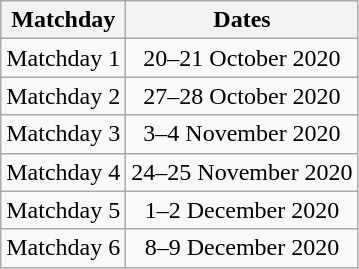<table class="wikitable" style="text-align:center">
<tr>
<th>Matchday</th>
<th>Dates</th>
</tr>
<tr>
<td>Matchday 1</td>
<td>20–21 October 2020</td>
</tr>
<tr>
<td>Matchday 2</td>
<td>27–28 October 2020</td>
</tr>
<tr>
<td>Matchday 3</td>
<td>3–4 November 2020</td>
</tr>
<tr>
<td>Matchday 4</td>
<td>24–25 November 2020</td>
</tr>
<tr>
<td>Matchday 5</td>
<td>1–2 December 2020</td>
</tr>
<tr>
<td>Matchday 6</td>
<td>8–9 December 2020</td>
</tr>
</table>
